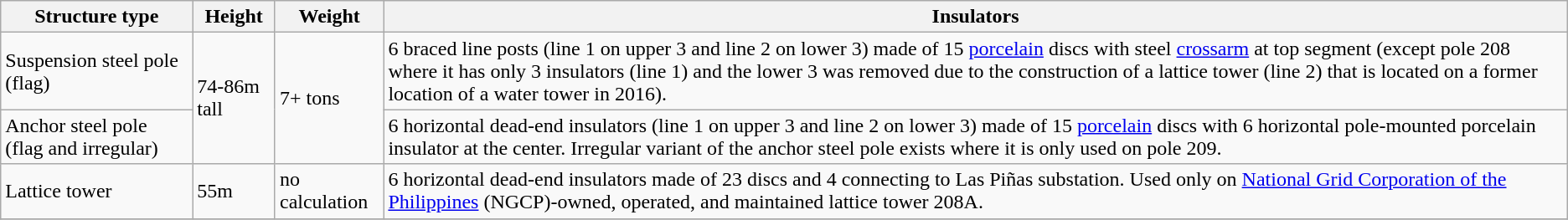<table class="wikitable">
<tr>
<th>Structure type</th>
<th>Height</th>
<th>Weight</th>
<th>Insulators</th>
</tr>
<tr>
<td>Suspension steel pole (flag)</td>
<td rowspan="2">74-86m tall</td>
<td rowspan="2">7+ tons</td>
<td>6 braced line posts (line 1 on upper 3 and line 2 on lower 3) made of 15 <a href='#'>porcelain</a> discs with steel <a href='#'>crossarm</a> at top segment (except pole 208 where it has only 3 insulators (line 1) and the lower 3 was removed due to the construction of a lattice tower (line 2) that is located on a former location of a water tower in 2016).</td>
</tr>
<tr>
<td>Anchor steel pole (flag and irregular)</td>
<td>6 horizontal dead-end insulators (line 1 on upper 3 and line 2 on lower 3) made of 15 <a href='#'>porcelain</a> discs with 6 horizontal pole-mounted porcelain insulator at the center. Irregular variant of the anchor steel pole exists where it is only used on pole 209.</td>
</tr>
<tr>
<td>Lattice tower</td>
<td>55m</td>
<td>no calculation</td>
<td>6 horizontal dead-end insulators made of 23 discs and 4 connecting to Las Piñas substation. Used only on <a href='#'>National Grid Corporation of the Philippines</a> (NGCP)-owned, operated, and maintained lattice tower 208A.</td>
</tr>
<tr>
</tr>
</table>
